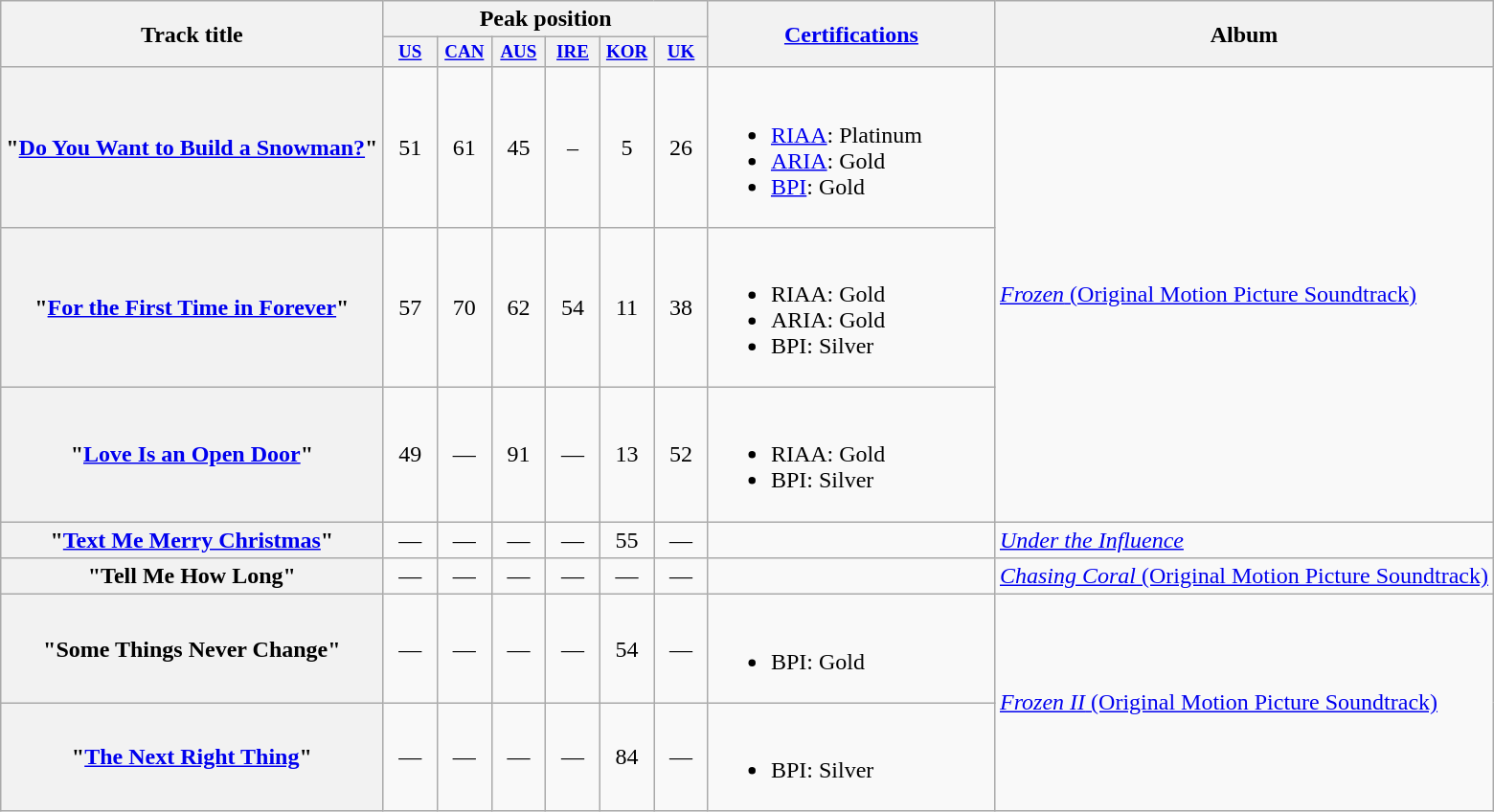<table class="wikitable">
<tr>
<th scope="col" rowspan="2">Track title</th>
<th scope="colgroup" colspan="6">Peak position</th>
<th scope="col" rowspan="2" scope="col" style="width:12em;"><a href='#'>Certifications</a></th>
<th scope="col" rowspan="2" scope="col">Album</th>
</tr>
<tr style="font-size:smaller;">
<th scope="col" style="width:2.5em;font-size:95%;"><a href='#'>US</a><br></th>
<th scope="col" style="width:2.5em;font-size:95%;"><a href='#'>CAN</a><br></th>
<th scope="col" style="width:2.5em;font-size:95%;"><a href='#'>AUS</a><br></th>
<th scope="col" style="width:2.5em;font-size:95%;"><a href='#'>IRE</a><br></th>
<th scope="col" style="width:2.5em;font-size:95%;"><a href='#'>KOR</a><br></th>
<th scope="col" style="width:2.5em;font-size:95%;"><a href='#'>UK</a><br></th>
</tr>
<tr>
<th scope="row">"<a href='#'>Do You Want to Build a Snowman?</a>"<br></th>
<td style="text-align:center;">51</td>
<td style="text-align:center;">61</td>
<td style="text-align:center;">45</td>
<td style="text-align:center;">–</td>
<td style="text-align:center;">5</td>
<td style="text-align:center;">26</td>
<td style="text-align:left;"><br><ul><li><a href='#'>RIAA</a>: Platinum</li><li><a href='#'>ARIA</a>: Gold</li><li><a href='#'>BPI</a>: Gold</li></ul></td>
<td rowspan="3"><a href='#'><em>Frozen</em> (Original Motion Picture Soundtrack)</a></td>
</tr>
<tr>
<th scope="row">"<a href='#'>For the First Time in Forever</a>"<br></th>
<td style="text-align:center;">57</td>
<td style="text-align:center;">70</td>
<td style="text-align:center;">62</td>
<td style="text-align:center;">54</td>
<td style="text-align:center;">11</td>
<td style="text-align:center;">38</td>
<td><br><ul><li>RIAA: Gold</li><li>ARIA: Gold</li><li>BPI: Silver</li></ul></td>
</tr>
<tr>
<th scope="row">"<a href='#'>Love Is an Open Door</a>"<br></th>
<td style="text-align:center;">49</td>
<td style="text-align:center;">—</td>
<td style="text-align:center;">91</td>
<td style="text-align:center;">—</td>
<td style="text-align:center;">13</td>
<td style="text-align:center;">52</td>
<td><br><ul><li>RIAA: Gold</li><li>BPI: Silver</li></ul></td>
</tr>
<tr>
<th scope="row">"<a href='#'>Text Me Merry Christmas</a>"<br></th>
<td style="text-align:center;">—</td>
<td style="text-align:center;">—</td>
<td style="text-align:center;">—</td>
<td style="text-align:center;">—</td>
<td style="text-align:center;">55</td>
<td style="text-align:center;">—</td>
<td></td>
<td><em><a href='#'>Under the Influence</a></em></td>
</tr>
<tr>
<th scope="row">"Tell Me How Long"</th>
<td style="text-align:center;">—</td>
<td style="text-align:center;">—</td>
<td style="text-align:center;">—</td>
<td style="text-align:center;">—</td>
<td style="text-align:center;">—</td>
<td style="text-align:center;">—</td>
<td></td>
<td><a href='#'><em>Chasing Coral</em> (Original Motion Picture Soundtrack)</a></td>
</tr>
<tr>
<th scope="row">"Some Things Never Change"<br></th>
<td style="text-align:center;">—</td>
<td style="text-align:center;">—</td>
<td style="text-align:center;">—</td>
<td style="text-align:center;">—</td>
<td style="text-align:center;">54</td>
<td style="text-align:center;">—</td>
<td><br><ul><li>BPI: Gold</li></ul></td>
<td rowspan="2"><a href='#'><em>Frozen II</em> (Original Motion Picture Soundtrack)</a></td>
</tr>
<tr>
<th scope="row">"<a href='#'>The Next Right Thing</a>"</th>
<td style="text-align:center;">—</td>
<td style="text-align:center;">—</td>
<td style="text-align:center;">—</td>
<td style="text-align:center;">—</td>
<td style="text-align:center;">84</td>
<td style="text-align:center;">—</td>
<td><br><ul><li>BPI: Silver</li></ul></td>
</tr>
</table>
